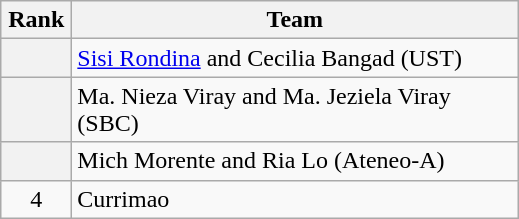<table class="wikitable" style="text-align: center;">
<tr>
<th width=40>Rank</th>
<th width=290>Team</th>
</tr>
<tr>
<th></th>
<td style="text-align:left;"><a href='#'>Sisi Rondina</a> and Cecilia Bangad (UST)</td>
</tr>
<tr>
<th></th>
<td style="text-align:left;">Ma. Nieza Viray and Ma. Jeziela Viray (SBC)</td>
</tr>
<tr>
<th></th>
<td style="text-align:left;">Mich Morente and Ria Lo (Ateneo-A)</td>
</tr>
<tr>
<td>4</td>
<td style="text-align:left;">Currimao</td>
</tr>
</table>
